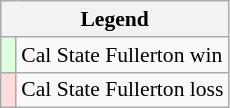<table class="wikitable" style="font-size:90%">
<tr>
<th colspan="2">Legend</th>
</tr>
<tr>
<td bgcolor=ddffdd> </td>
<td>Cal State Fullerton win</td>
</tr>
<tr>
<td bgcolor=ffdddd> </td>
<td>Cal State Fullerton loss</td>
</tr>
</table>
